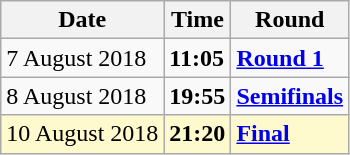<table class="wikitable">
<tr>
<th>Date</th>
<th>Time</th>
<th>Round</th>
</tr>
<tr>
<td>7 August 2018</td>
<td><strong>11:05</strong></td>
<td><strong><a href='#'>Round 1</a></strong></td>
</tr>
<tr>
<td>8 August 2018</td>
<td><strong>19:55</strong></td>
<td><strong><a href='#'>Semifinals</a></strong></td>
</tr>
<tr style=background:lemonchiffon>
<td>10 August 2018</td>
<td><strong>21:20</strong></td>
<td><strong><a href='#'>Final</a></strong></td>
</tr>
</table>
